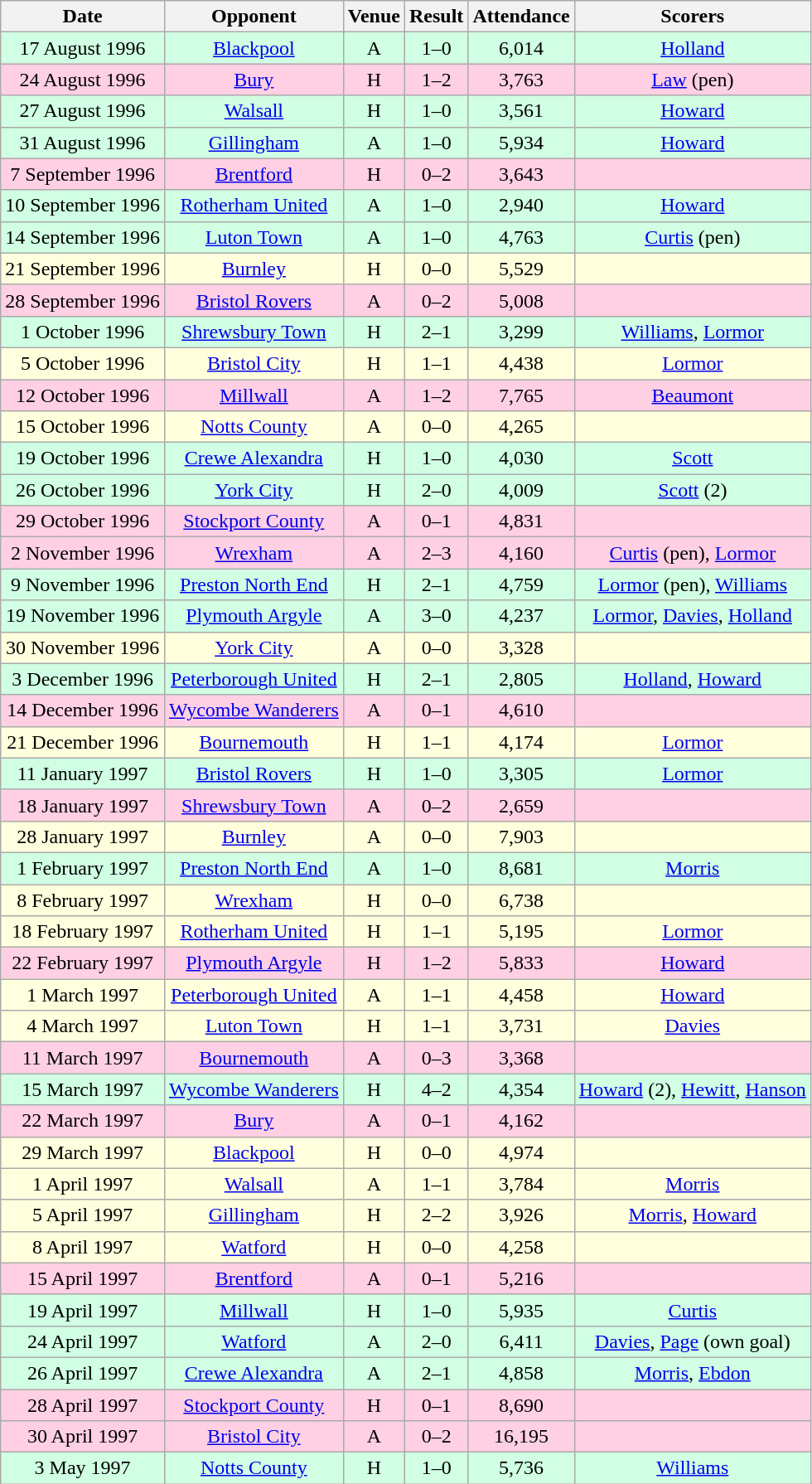<table class="wikitable sortable" style="font-size:100%; text-align:center">
<tr>
<th>Date</th>
<th>Opponent</th>
<th>Venue</th>
<th>Result</th>
<th>Attendance</th>
<th>Scorers</th>
</tr>
<tr style="background-color: #d0ffe3;">
<td>17 August 1996</td>
<td><a href='#'>Blackpool</a></td>
<td>A</td>
<td>1–0</td>
<td>6,014</td>
<td><a href='#'>Holland</a></td>
</tr>
<tr style="background-color: #ffd0e3;">
<td>24 August 1996</td>
<td><a href='#'>Bury</a></td>
<td>H</td>
<td>1–2</td>
<td>3,763</td>
<td><a href='#'>Law</a> (pen)</td>
</tr>
<tr style="background-color: #d0ffe3;">
<td>27 August 1996</td>
<td><a href='#'>Walsall</a></td>
<td>H</td>
<td>1–0</td>
<td>3,561</td>
<td><a href='#'>Howard</a></td>
</tr>
<tr style="background-color: #d0ffe3;">
<td>31 August 1996</td>
<td><a href='#'>Gillingham</a></td>
<td>A</td>
<td>1–0</td>
<td>5,934</td>
<td><a href='#'>Howard</a></td>
</tr>
<tr style="background-color: #ffd0e3;">
<td>7 September 1996</td>
<td><a href='#'>Brentford</a></td>
<td>H</td>
<td>0–2</td>
<td>3,643</td>
<td></td>
</tr>
<tr style="background-color: #d0ffe3;">
<td>10 September 1996</td>
<td><a href='#'>Rotherham United</a></td>
<td>A</td>
<td>1–0</td>
<td>2,940</td>
<td><a href='#'>Howard</a></td>
</tr>
<tr style="background-color: #d0ffe3;">
<td>14 September 1996</td>
<td><a href='#'>Luton Town</a></td>
<td>A</td>
<td>1–0</td>
<td>4,763</td>
<td><a href='#'>Curtis</a> (pen)</td>
</tr>
<tr style="background-color: #ffffdd;">
<td>21 September 1996</td>
<td><a href='#'>Burnley</a></td>
<td>H</td>
<td>0–0</td>
<td>5,529</td>
<td></td>
</tr>
<tr style="background-color: #ffd0e3;">
<td>28 September 1996</td>
<td><a href='#'>Bristol Rovers</a></td>
<td>A</td>
<td>0–2</td>
<td>5,008</td>
<td></td>
</tr>
<tr style="background-color: #d0ffe3;">
<td>1 October 1996</td>
<td><a href='#'>Shrewsbury Town</a></td>
<td>H</td>
<td>2–1</td>
<td>3,299</td>
<td><a href='#'>Williams</a>, <a href='#'>Lormor</a></td>
</tr>
<tr style="background-color: #ffffdd;">
<td>5 October 1996</td>
<td><a href='#'>Bristol City</a></td>
<td>H</td>
<td>1–1</td>
<td>4,438</td>
<td><a href='#'>Lormor</a></td>
</tr>
<tr style="background-color: #ffd0e3;">
<td>12 October 1996</td>
<td><a href='#'>Millwall</a></td>
<td>A</td>
<td>1–2</td>
<td>7,765</td>
<td><a href='#'>Beaumont</a></td>
</tr>
<tr style="background-color: #ffffdd;">
<td>15 October 1996</td>
<td><a href='#'>Notts County</a></td>
<td>A</td>
<td>0–0</td>
<td>4,265</td>
<td></td>
</tr>
<tr style="background-color: #d0ffe3;">
<td>19 October 1996</td>
<td><a href='#'>Crewe Alexandra</a></td>
<td>H</td>
<td>1–0</td>
<td>4,030</td>
<td><a href='#'>Scott</a></td>
</tr>
<tr style="background-color: #d0ffe3;">
<td>26 October 1996</td>
<td><a href='#'>York City</a></td>
<td>H</td>
<td>2–0</td>
<td>4,009</td>
<td><a href='#'>Scott</a> (2)</td>
</tr>
<tr style="background-color: #ffd0e3;">
<td>29 October 1996</td>
<td><a href='#'>Stockport County</a></td>
<td>A</td>
<td>0–1</td>
<td>4,831</td>
<td></td>
</tr>
<tr style="background-color: #ffd0e3;">
<td>2 November 1996</td>
<td><a href='#'>Wrexham</a></td>
<td>A</td>
<td>2–3</td>
<td>4,160</td>
<td><a href='#'>Curtis</a> (pen), <a href='#'>Lormor</a></td>
</tr>
<tr style="background-color: #d0ffe3;">
<td>9 November 1996</td>
<td><a href='#'>Preston North End</a></td>
<td>H</td>
<td>2–1</td>
<td>4,759</td>
<td><a href='#'>Lormor</a> (pen), <a href='#'>Williams</a></td>
</tr>
<tr style="background-color: #d0ffe3;">
<td>19 November 1996</td>
<td><a href='#'>Plymouth Argyle</a></td>
<td>A</td>
<td>3–0</td>
<td>4,237</td>
<td><a href='#'>Lormor</a>, <a href='#'>Davies</a>, <a href='#'>Holland</a></td>
</tr>
<tr style="background-color: #ffffdd;">
<td>30 November 1996</td>
<td><a href='#'>York City</a></td>
<td>A</td>
<td>0–0</td>
<td>3,328</td>
<td></td>
</tr>
<tr style="background-color: #d0ffe3;">
<td>3 December 1996</td>
<td><a href='#'>Peterborough United</a></td>
<td>H</td>
<td>2–1</td>
<td>2,805</td>
<td><a href='#'>Holland</a>, <a href='#'>Howard</a></td>
</tr>
<tr style="background-color: #ffd0e3;">
<td>14 December 1996</td>
<td><a href='#'>Wycombe Wanderers</a></td>
<td>A</td>
<td>0–1</td>
<td>4,610</td>
<td></td>
</tr>
<tr style="background-color: #ffffdd;">
<td>21 December 1996</td>
<td><a href='#'>Bournemouth</a></td>
<td>H</td>
<td>1–1</td>
<td>4,174</td>
<td><a href='#'>Lormor</a></td>
</tr>
<tr style="background-color: #d0ffe3;">
<td>11 January 1997</td>
<td><a href='#'>Bristol Rovers</a></td>
<td>H</td>
<td>1–0</td>
<td>3,305</td>
<td><a href='#'>Lormor</a></td>
</tr>
<tr style="background-color: #ffd0e3;">
<td>18 January 1997</td>
<td><a href='#'>Shrewsbury Town</a></td>
<td>A</td>
<td>0–2</td>
<td>2,659</td>
<td></td>
</tr>
<tr style="background-color: #ffffdd;">
<td>28 January 1997</td>
<td><a href='#'>Burnley</a></td>
<td>A</td>
<td>0–0</td>
<td>7,903</td>
<td></td>
</tr>
<tr style="background-color: #d0ffe3;">
<td>1 February 1997</td>
<td><a href='#'>Preston North End</a></td>
<td>A</td>
<td>1–0</td>
<td>8,681</td>
<td><a href='#'>Morris</a></td>
</tr>
<tr style="background-color: #ffffdd;">
<td>8 February 1997</td>
<td><a href='#'>Wrexham</a></td>
<td>H</td>
<td>0–0</td>
<td>6,738</td>
<td></td>
</tr>
<tr style="background-color: #ffffdd;">
<td>18 February 1997</td>
<td><a href='#'>Rotherham United</a></td>
<td>H</td>
<td>1–1</td>
<td>5,195</td>
<td><a href='#'>Lormor</a></td>
</tr>
<tr style="background-color: #ffd0e3;">
<td>22 February 1997</td>
<td><a href='#'>Plymouth Argyle</a></td>
<td>H</td>
<td>1–2</td>
<td>5,833</td>
<td><a href='#'>Howard</a></td>
</tr>
<tr style="background-color: #ffffdd;">
<td>1 March 1997</td>
<td><a href='#'>Peterborough United</a></td>
<td>A</td>
<td>1–1</td>
<td>4,458</td>
<td><a href='#'>Howard</a></td>
</tr>
<tr style="background-color: #ffffdd;">
<td>4 March 1997</td>
<td><a href='#'>Luton Town</a></td>
<td>H</td>
<td>1–1</td>
<td>3,731</td>
<td><a href='#'>Davies</a></td>
</tr>
<tr style="background-color: #ffd0e3;">
<td>11 March 1997</td>
<td><a href='#'>Bournemouth</a></td>
<td>A</td>
<td>0–3</td>
<td>3,368</td>
<td></td>
</tr>
<tr style="background-color: #d0ffe3;">
<td>15 March 1997</td>
<td><a href='#'>Wycombe Wanderers</a></td>
<td>H</td>
<td>4–2</td>
<td>4,354</td>
<td><a href='#'>Howard</a> (2), <a href='#'>Hewitt</a>, <a href='#'>Hanson</a></td>
</tr>
<tr style="background-color: #ffd0e3;">
<td>22 March 1997</td>
<td><a href='#'>Bury</a></td>
<td>A</td>
<td>0–1</td>
<td>4,162</td>
<td></td>
</tr>
<tr style="background-color: #ffffdd;">
<td>29 March 1997</td>
<td><a href='#'>Blackpool</a></td>
<td>H</td>
<td>0–0</td>
<td>4,974</td>
<td></td>
</tr>
<tr style="background-color: #ffffdd;">
<td>1 April 1997</td>
<td><a href='#'>Walsall</a></td>
<td>A</td>
<td>1–1</td>
<td>3,784</td>
<td><a href='#'>Morris</a></td>
</tr>
<tr style="background-color: #ffffdd;">
<td>5 April 1997</td>
<td><a href='#'>Gillingham</a></td>
<td>H</td>
<td>2–2</td>
<td>3,926</td>
<td><a href='#'>Morris</a>, <a href='#'>Howard</a></td>
</tr>
<tr style="background-color: #ffffdd;">
<td>8 April 1997</td>
<td><a href='#'>Watford</a></td>
<td>H</td>
<td>0–0</td>
<td>4,258</td>
<td></td>
</tr>
<tr style="background-color: #ffd0e3;">
<td>15 April 1997</td>
<td><a href='#'>Brentford</a></td>
<td>A</td>
<td>0–1</td>
<td>5,216</td>
<td></td>
</tr>
<tr style="background-color: #d0ffe3;">
<td>19 April 1997</td>
<td><a href='#'>Millwall</a></td>
<td>H</td>
<td>1–0</td>
<td>5,935</td>
<td><a href='#'>Curtis</a></td>
</tr>
<tr style="background-color: #d0ffe3;">
<td>24 April 1997</td>
<td><a href='#'>Watford</a></td>
<td>A</td>
<td>2–0</td>
<td>6,411</td>
<td><a href='#'>Davies</a>, <a href='#'>Page</a> (own goal)</td>
</tr>
<tr style="background-color: #d0ffe3;">
<td>26 April 1997</td>
<td><a href='#'>Crewe Alexandra</a></td>
<td>A</td>
<td>2–1</td>
<td>4,858</td>
<td><a href='#'>Morris</a>, <a href='#'>Ebdon</a></td>
</tr>
<tr style="background-color: #ffd0e3;">
<td>28 April 1997</td>
<td><a href='#'>Stockport County</a></td>
<td>H</td>
<td>0–1</td>
<td>8,690</td>
<td></td>
</tr>
<tr style="background-color: #ffd0e3;">
<td>30 April 1997</td>
<td><a href='#'>Bristol City</a></td>
<td>A</td>
<td>0–2</td>
<td>16,195</td>
<td></td>
</tr>
<tr style="background-color: #d0ffe3;">
<td>3 May 1997</td>
<td><a href='#'>Notts County</a></td>
<td>H</td>
<td>1–0</td>
<td>5,736</td>
<td><a href='#'>Williams</a></td>
</tr>
</table>
